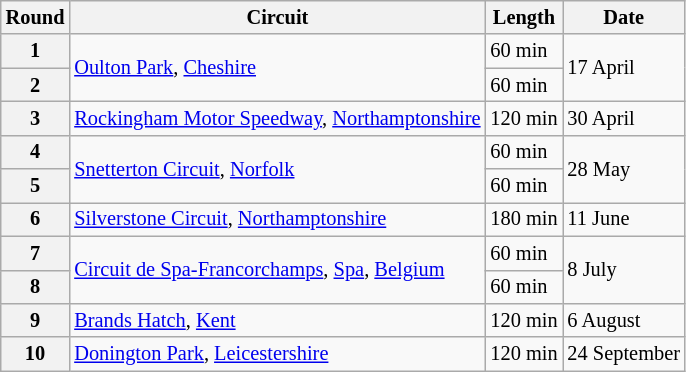<table class="wikitable" style="font-size: 85%;">
<tr>
<th>Round</th>
<th>Circuit</th>
<th>Length</th>
<th>Date</th>
</tr>
<tr>
<th>1</th>
<td rowspan=2><a href='#'>Oulton Park</a>, <a href='#'>Cheshire</a></td>
<td>60 min</td>
<td rowspan=2>17 April</td>
</tr>
<tr>
<th>2</th>
<td>60 min</td>
</tr>
<tr>
<th>3</th>
<td><a href='#'>Rockingham Motor Speedway</a>, <a href='#'>Northamptonshire</a></td>
<td>120 min</td>
<td>30 April</td>
</tr>
<tr>
<th>4</th>
<td rowspan=2><a href='#'>Snetterton Circuit</a>, <a href='#'>Norfolk</a></td>
<td>60 min</td>
<td rowspan=2>28 May</td>
</tr>
<tr>
<th>5</th>
<td>60 min</td>
</tr>
<tr>
<th>6</th>
<td><a href='#'>Silverstone Circuit</a>, <a href='#'>Northamptonshire</a></td>
<td>180 min</td>
<td>11 June</td>
</tr>
<tr>
<th>7</th>
<td rowspan=2><a href='#'>Circuit de Spa-Francorchamps</a>, <a href='#'>Spa</a>, <a href='#'>Belgium</a></td>
<td>60 min</td>
<td rowspan=2>8 July</td>
</tr>
<tr>
<th>8</th>
<td>60 min</td>
</tr>
<tr>
<th>9</th>
<td><a href='#'>Brands Hatch</a>, <a href='#'>Kent</a></td>
<td>120 min</td>
<td>6 August</td>
</tr>
<tr>
<th>10</th>
<td><a href='#'>Donington Park</a>, <a href='#'>Leicestershire</a></td>
<td>120 min</td>
<td>24 September</td>
</tr>
</table>
